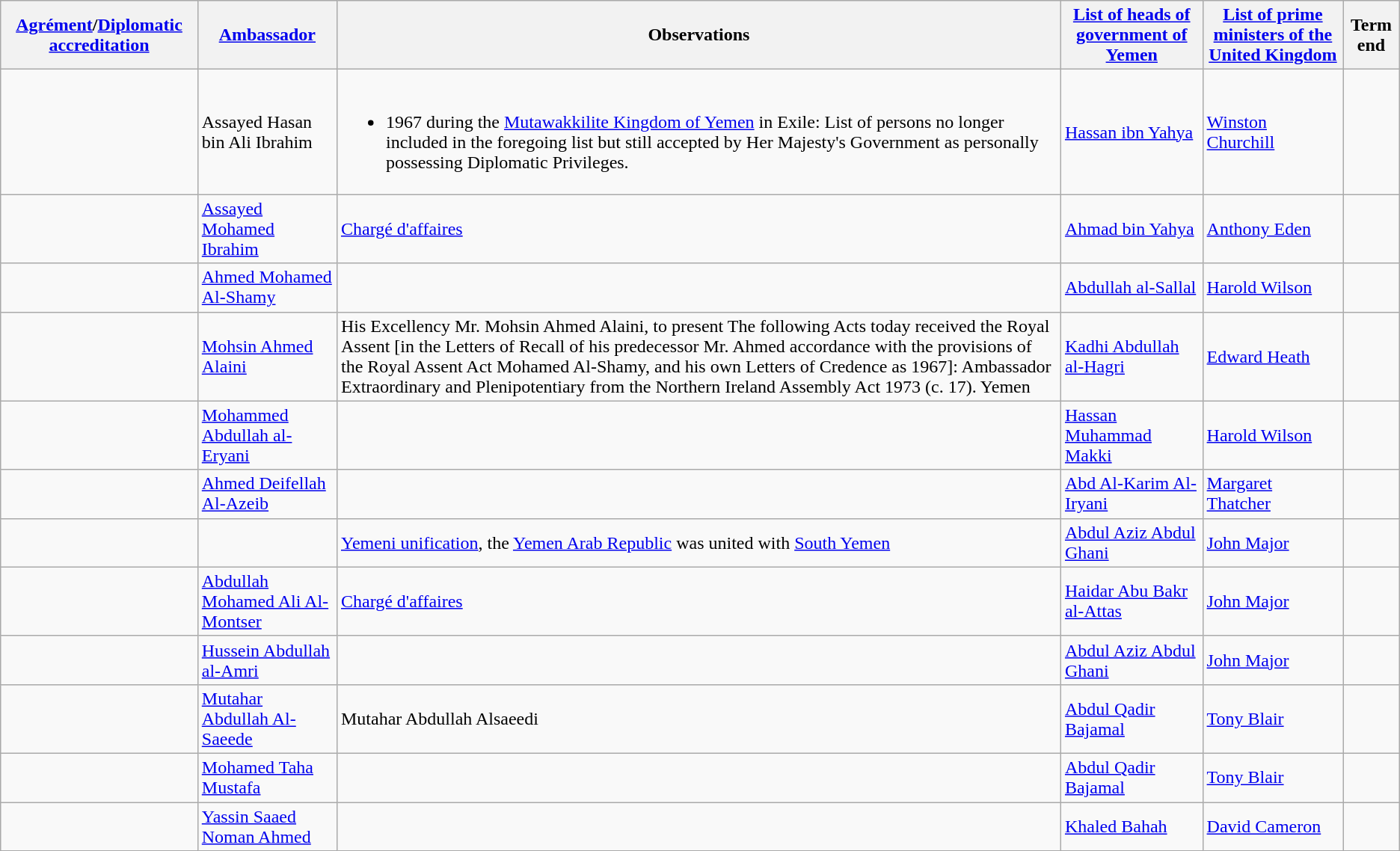<table class="wikitable sortable">
<tr>
<th><a href='#'>Agrément</a>/<a href='#'>Diplomatic accreditation</a></th>
<th><a href='#'>Ambassador</a></th>
<th>Observations</th>
<th><a href='#'>List of heads of government of Yemen</a></th>
<th><a href='#'>List of prime ministers of the United Kingdom</a></th>
<th>Term end</th>
</tr>
<tr>
<td></td>
<td>Assayed Hasan bin Ali Ibrahim</td>
<td><br><ul><li>1967 during the <a href='#'>Mutawakkilite Kingdom of Yemen</a> in Exile: List of persons no longer included in the foregoing list but still accepted by Her Majesty's Government as personally possessing Diplomatic Privileges.</li></ul></td>
<td><a href='#'>Hassan ibn Yahya</a></td>
<td><a href='#'>Winston Churchill</a></td>
<td></td>
</tr>
<tr>
<td></td>
<td><a href='#'>Assayed Mohamed Ibrahim</a></td>
<td><a href='#'>Chargé d'affaires</a></td>
<td><a href='#'>Ahmad bin Yahya</a></td>
<td><a href='#'>Anthony Eden</a></td>
<td></td>
</tr>
<tr>
<td></td>
<td><a href='#'>Ahmed Mohamed Al-Shamy</a></td>
<td></td>
<td><a href='#'>Abdullah al-Sallal</a></td>
<td><a href='#'>Harold Wilson</a></td>
<td></td>
</tr>
<tr>
<td></td>
<td><a href='#'>Mohsin Ahmed Alaini</a></td>
<td>His Excellency Mr. Mohsin Ahmed Alaini, to present The following Acts today received the Royal Assent [in the Letters of Recall of his predecessor Mr. Ahmed accordance with the provisions of the Royal Assent Act Mohamed Al-Shamy, and his own Letters of Credence as 1967]: Ambassador Extraordinary and Plenipotentiary from the Northern Ireland Assembly Act 1973 (c. 17). Yemen</td>
<td><a href='#'>Kadhi Abdullah al-Hagri</a></td>
<td><a href='#'>Edward Heath</a></td>
<td></td>
</tr>
<tr>
<td></td>
<td><a href='#'>Mohammed Abdullah al-Eryani</a></td>
<td></td>
<td><a href='#'>Hassan Muhammad Makki</a></td>
<td><a href='#'>Harold Wilson</a></td>
<td></td>
</tr>
<tr>
<td></td>
<td><a href='#'>Ahmed Deifellah Al-Azeib</a></td>
<td></td>
<td><a href='#'>Abd Al-Karim Al-Iryani</a></td>
<td><a href='#'>Margaret Thatcher</a></td>
<td></td>
</tr>
<tr>
<td></td>
<td></td>
<td><a href='#'>Yemeni unification</a>, the <a href='#'>Yemen Arab Republic</a> was united with <a href='#'>South Yemen</a></td>
<td><a href='#'>Abdul Aziz Abdul Ghani</a></td>
<td><a href='#'>John Major</a></td>
<td></td>
</tr>
<tr>
<td></td>
<td><a href='#'>Abdullah Mohamed Ali Al-Montser</a></td>
<td><a href='#'>Chargé d'affaires</a></td>
<td><a href='#'>Haidar Abu Bakr al-Attas</a></td>
<td><a href='#'>John Major</a></td>
<td></td>
</tr>
<tr>
<td></td>
<td><a href='#'>Hussein Abdullah al-Amri</a></td>
<td></td>
<td><a href='#'>Abdul Aziz Abdul Ghani</a></td>
<td><a href='#'>John Major</a></td>
<td></td>
</tr>
<tr>
<td></td>
<td><a href='#'>Mutahar Abdullah Al-Saeede</a></td>
<td>Mutahar Abdullah Alsaeedi</td>
<td><a href='#'>Abdul Qadir Bajamal</a></td>
<td><a href='#'>Tony Blair</a></td>
<td></td>
</tr>
<tr>
<td></td>
<td><a href='#'>Mohamed Taha Mustafa</a></td>
<td></td>
<td><a href='#'>Abdul Qadir Bajamal</a></td>
<td><a href='#'>Tony Blair</a></td>
<td></td>
</tr>
<tr>
<td></td>
<td><a href='#'>Yassin Saaed Noman Ahmed</a></td>
<td></td>
<td><a href='#'>Khaled Bahah</a></td>
<td><a href='#'>David Cameron</a></td>
<td></td>
</tr>
</table>
